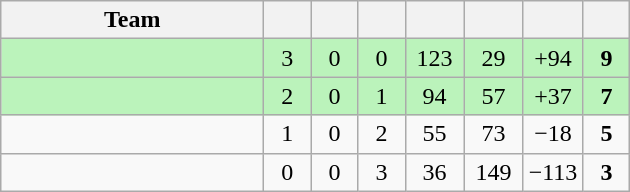<table class="wikitable" style="text-align:center;">
<tr>
<th style="width:10.5em;">Team</th>
<th style="width:1.5em;"></th>
<th style="width:1.5em;"></th>
<th style="width:1.5em;"></th>
<th style="width:2.0em;"></th>
<th style="width:2.0em;"></th>
<th style="width:2.0em;"></th>
<th style="width:1.5em;"></th>
</tr>
<tr bgcolor=#BBF3BB>
<td align="left"></td>
<td>3</td>
<td>0</td>
<td>0</td>
<td>123</td>
<td>29</td>
<td>+94</td>
<td><strong>9</strong></td>
</tr>
<tr bgcolor=#BBF3BB>
<td align="left"></td>
<td>2</td>
<td>0</td>
<td>1</td>
<td>94</td>
<td>57</td>
<td>+37</td>
<td><strong>7</strong></td>
</tr>
<tr>
<td align="left"></td>
<td>1</td>
<td>0</td>
<td>2</td>
<td>55</td>
<td>73</td>
<td>−18</td>
<td><strong>5</strong></td>
</tr>
<tr>
<td align="left"></td>
<td>0</td>
<td>0</td>
<td>3</td>
<td>36</td>
<td>149</td>
<td>−113</td>
<td><strong>3</strong></td>
</tr>
</table>
